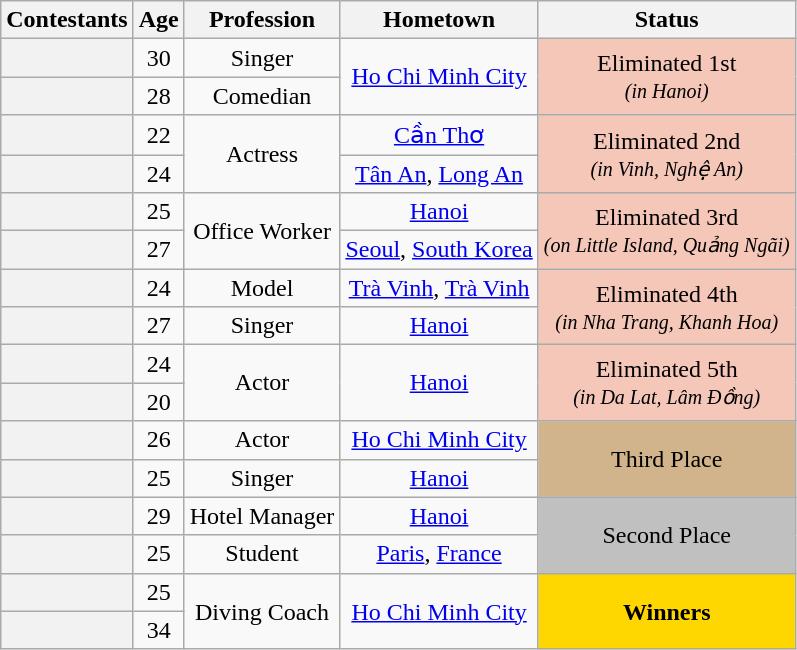<table class="wikitable sortable" style="text-align:center;">
<tr>
<th scope="col">Contestants</th>
<th scope="col">Age</th>
<th class="unsortable" scope="col">Profession</th>
<th scope="col" class="unsortable">Hometown</th>
<th scope="col">Status</th>
</tr>
<tr>
<th scope="row"></th>
<td>30</td>
<td>Singer</td>
<td rowspan="2"><a href='#'>Ho Chi Minh City</a></td>
<td rowspan="2" bgcolor="f4c7b8">Eliminated 1st<br><small><em>(in Hanoi)</em></small></td>
</tr>
<tr>
<th scope="row"></th>
<td>28</td>
<td>Comedian</td>
</tr>
<tr>
<th scope="row"></th>
<td>22</td>
<td rowspan="2">Actress</td>
<td><a href='#'>Cần Thơ</a></td>
<td rowspan="2" bgcolor="f4c7b8">Eliminated 2nd<br><small><em>(in Vinh, Nghệ An)</em></small></td>
</tr>
<tr>
<th scope="row"></th>
<td>24</td>
<td><a href='#'>Tân An</a>, <a href='#'>Long An</a></td>
</tr>
<tr>
<th scope="row"></th>
<td>25</td>
<td rowspan="2">Office Worker</td>
<td><a href='#'>Hanoi</a></td>
<td rowspan="2" bgcolor="f4c7b8">Eliminated 3rd<br><small><em>(on Little Island, Quảng Ngãi)</em></small></td>
</tr>
<tr>
<th scope="row"></th>
<td>27</td>
<td><a href='#'>Seoul</a>, <a href='#'>South Korea</a></td>
</tr>
<tr>
<th scope="row"></th>
<td>24</td>
<td>Model</td>
<td><a href='#'>Trà Vinh</a>, <a href='#'>Trà Vinh</a></td>
<td rowspan="2" bgcolor="f4c7b8">Eliminated 4th<br><small><em>(in Nha Trang, Khanh Hoa)</em></small></td>
</tr>
<tr>
<th scope="row"></th>
<td>27</td>
<td>Singer</td>
<td><a href='#'>Hanoi</a></td>
</tr>
<tr>
<th scope="row"></th>
<td>24</td>
<td rowspan="2">Actor</td>
<td rowspan="2"><a href='#'>Hanoi</a></td>
<td rowspan="2" bgcolor="f4c7b8">Eliminated 5th<br><small><em>(in Da Lat, Lâm Đồng)</em></small></td>
</tr>
<tr>
<th scope="row"></th>
<td>20</td>
</tr>
<tr>
<th scope="row"></th>
<td>26</td>
<td>Actor</td>
<td><a href='#'>Ho Chi Minh City</a></td>
<td rowspan="2" bgcolor="tan">Third Place</td>
</tr>
<tr>
<th scope="row"></th>
<td>25</td>
<td>Singer</td>
<td><a href='#'>Hanoi</a></td>
</tr>
<tr>
<th scope="row"></th>
<td>29</td>
<td>Hotel Manager</td>
<td><a href='#'>Hanoi</a></td>
<td rowspan="2" bgcolor="silver">Second Place</td>
</tr>
<tr>
<th scope="row"></th>
<td>25</td>
<td>Student</td>
<td><a href='#'>Paris</a>, <a href='#'>France</a></td>
</tr>
<tr>
<th scope="row"></th>
<td>25</td>
<td rowspan="2">Diving Coach</td>
<td rowspan="2"><a href='#'>Ho Chi Minh City</a></td>
<td rowspan="2" bgcolor="gold"><strong>Winners</strong></td>
</tr>
<tr>
<th scope="row"></th>
<td>34</td>
</tr>
</table>
